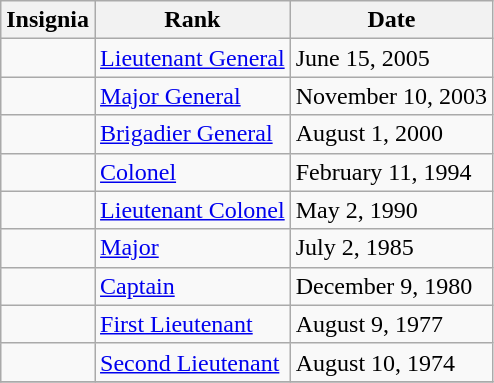<table class="wikitable">
<tr>
<th>Insignia</th>
<th>Rank</th>
<th>Date</th>
</tr>
<tr>
<td></td>
<td><a href='#'>Lieutenant General</a></td>
<td>June 15, 2005</td>
</tr>
<tr>
<td></td>
<td><a href='#'>Major General</a></td>
<td>November 10, 2003</td>
</tr>
<tr>
<td></td>
<td><a href='#'>Brigadier General</a></td>
<td>August 1, 2000</td>
</tr>
<tr>
<td></td>
<td><a href='#'>Colonel</a></td>
<td>February 11, 1994</td>
</tr>
<tr>
<td></td>
<td><a href='#'>Lieutenant Colonel</a></td>
<td>May 2, 1990</td>
</tr>
<tr>
<td></td>
<td><a href='#'>Major</a></td>
<td>July 2, 1985</td>
</tr>
<tr>
<td></td>
<td><a href='#'>Captain</a></td>
<td>December 9, 1980</td>
</tr>
<tr>
<td></td>
<td><a href='#'>First Lieutenant</a></td>
<td>August 9, 1977</td>
</tr>
<tr>
<td></td>
<td><a href='#'>Second Lieutenant</a></td>
<td>August 10, 1974</td>
</tr>
<tr>
</tr>
</table>
